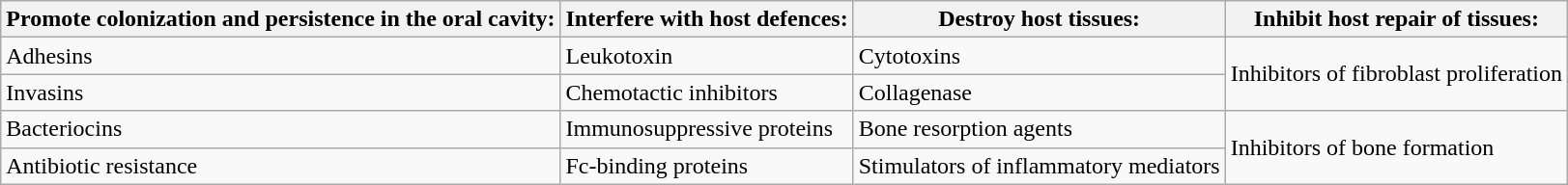<table class="wikitable">
<tr>
<th>Promote  colonization and persistence in the oral cavity:</th>
<th>Interfere with host defences:</th>
<th>Destroy host tissues:</th>
<th>Inhibit host repair of tissues:</th>
</tr>
<tr>
<td>Adhesins</td>
<td>Leukotoxin</td>
<td>Cytotoxins</td>
<td rowspan="2">Inhibitors  of fibroblast proliferation</td>
</tr>
<tr>
<td>Invasins</td>
<td>Chemotactic  inhibitors</td>
<td>Collagenase</td>
</tr>
<tr>
<td>Bacteriocins</td>
<td>Immunosuppressive  proteins</td>
<td>Bone  resorption agents</td>
<td rowspan="2">Inhibitors  of bone formation</td>
</tr>
<tr>
<td>Antibiotic  resistance</td>
<td>Fc-binding  proteins</td>
<td>Stimulators  of inflammatory mediators</td>
</tr>
</table>
